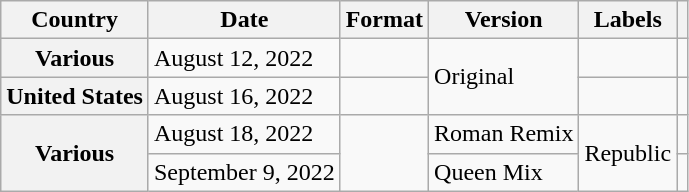<table class="wikitable plainrowheaders">
<tr>
<th scope="col">Country</th>
<th scope="col">Date</th>
<th scope="col">Format</th>
<th scope="col">Version</th>
<th scope="col">Labels</th>
<th scope="col"></th>
</tr>
<tr>
<th scope="row">Various</th>
<td>August 12, 2022</td>
<td></td>
<td rowspan="2">Original</td>
<td></td>
<td align="center"></td>
</tr>
<tr>
<th scope="row">United States</th>
<td>August 16, 2022</td>
<td></td>
<td></td>
<td align="center"></td>
</tr>
<tr>
<th rowspan="2" scope="row">Various</th>
<td>August 18, 2022</td>
<td rowspan="2"></td>
<td>Roman Remix</td>
<td rowspan="2">Republic</td>
<td align="center"></td>
</tr>
<tr>
<td>September 9, 2022</td>
<td>Queen Mix</td>
<td></td>
</tr>
</table>
